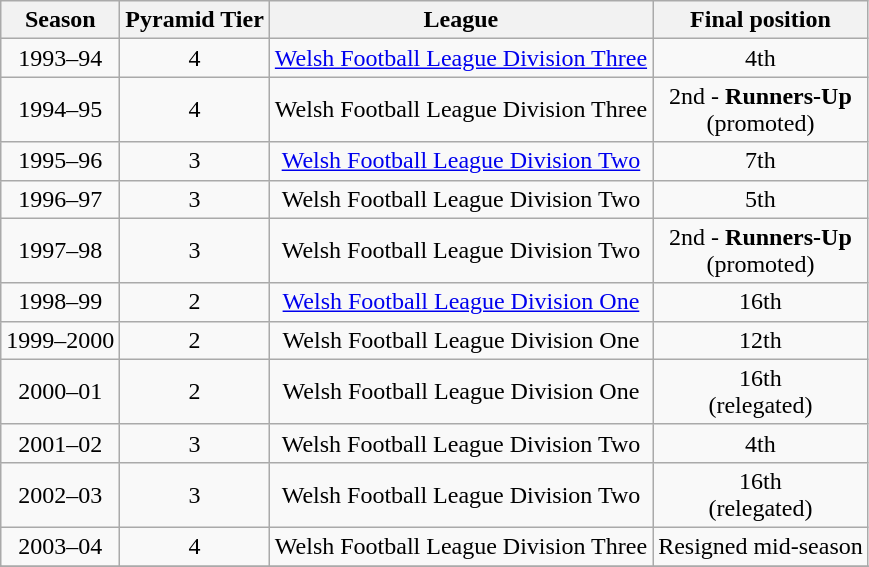<table class="wikitable" style="text-align: center">
<tr>
<th>Season</th>
<th>Pyramid Tier</th>
<th>League</th>
<th>Final position</th>
</tr>
<tr>
<td>1993–94</td>
<td>4</td>
<td><a href='#'>Welsh Football League Division Three</a></td>
<td>4th</td>
</tr>
<tr>
<td>1994–95</td>
<td>4</td>
<td>Welsh Football League Division Three</td>
<td>2nd - <strong>Runners-Up</strong><br> (promoted)</td>
</tr>
<tr>
<td>1995–96</td>
<td>3</td>
<td><a href='#'>Welsh Football League Division Two</a></td>
<td>7th</td>
</tr>
<tr>
<td>1996–97</td>
<td>3</td>
<td>Welsh Football League Division Two</td>
<td>5th</td>
</tr>
<tr>
<td>1997–98</td>
<td>3</td>
<td>Welsh Football League Division Two</td>
<td>2nd - <strong>Runners-Up</strong><br> (promoted)</td>
</tr>
<tr>
<td>1998–99</td>
<td>2</td>
<td><a href='#'>Welsh Football League Division One</a></td>
<td>16th</td>
</tr>
<tr>
<td>1999–2000</td>
<td>2</td>
<td>Welsh Football League Division One</td>
<td>12th</td>
</tr>
<tr>
<td>2000–01</td>
<td>2</td>
<td>Welsh Football League Division One</td>
<td>16th<br> (relegated)</td>
</tr>
<tr>
<td>2001–02</td>
<td>3</td>
<td>Welsh Football League Division Two</td>
<td>4th</td>
</tr>
<tr>
<td>2002–03</td>
<td>3</td>
<td>Welsh Football League Division Two</td>
<td>16th<br> (relegated)</td>
</tr>
<tr>
<td>2003–04</td>
<td>4</td>
<td>Welsh Football League Division Three</td>
<td>Resigned mid-season</td>
</tr>
<tr>
</tr>
<tr>
</tr>
</table>
